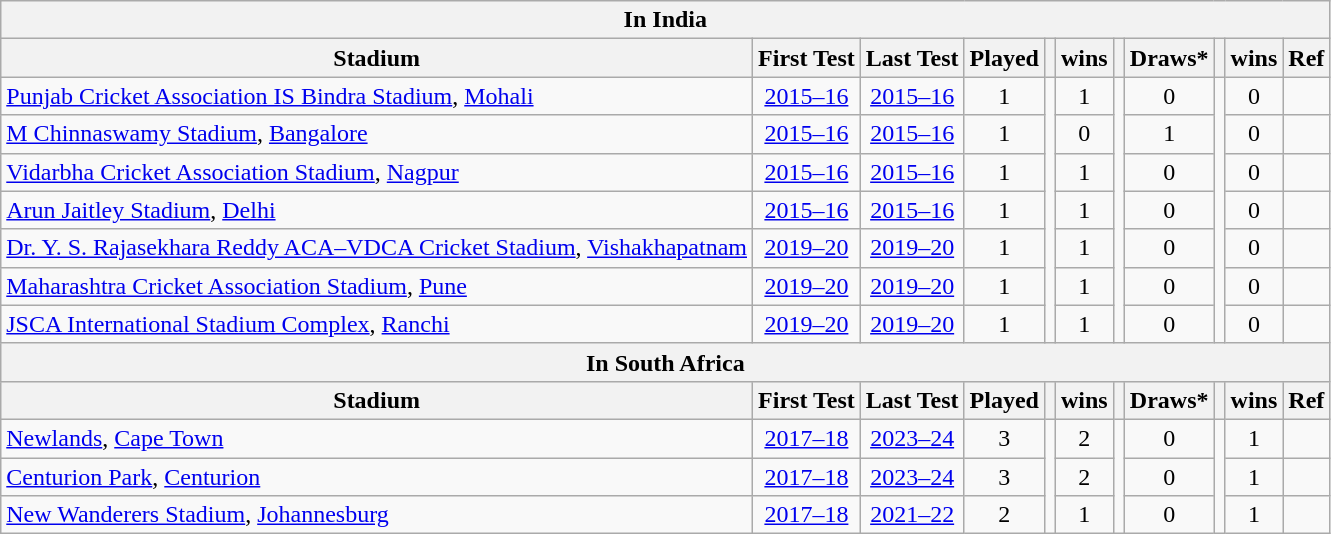<table class=wikitable style="text-align:center">
<tr>
<th colspan=14>In India</th>
</tr>
<tr>
<th>Stadium</th>
<th>First Test</th>
<th>Last Test</th>
<th>Played</th>
<th></th>
<th> wins</th>
<th></th>
<th>Draws*</th>
<th></th>
<th> wins</th>
<th>Ref</th>
</tr>
<tr>
<td align=left><a href='#'>Punjab Cricket Association IS Bindra Stadium</a>, <a href='#'>Mohali</a></td>
<td><a href='#'>2015–16</a></td>
<td><a href='#'>2015–16</a></td>
<td>1</td>
<td rowspan=7></td>
<td>1</td>
<td rowspan=7></td>
<td>0</td>
<td rowspan=7></td>
<td>0</td>
<td></td>
</tr>
<tr>
<td align=left><a href='#'>M Chinnaswamy Stadium</a>, <a href='#'>Bangalore</a></td>
<td><a href='#'>2015–16</a></td>
<td><a href='#'>2015–16</a></td>
<td>1</td>
<td>0</td>
<td>1</td>
<td>0</td>
<td></td>
</tr>
<tr>
<td align=left><a href='#'>Vidarbha Cricket Association Stadium</a>, <a href='#'>Nagpur</a></td>
<td><a href='#'>2015–16</a></td>
<td><a href='#'>2015–16</a></td>
<td>1</td>
<td>1</td>
<td>0</td>
<td>0</td>
<td></td>
</tr>
<tr>
<td align=left><a href='#'>Arun Jaitley Stadium</a>, <a href='#'>Delhi</a></td>
<td><a href='#'>2015–16</a></td>
<td><a href='#'>2015–16</a></td>
<td>1</td>
<td>1</td>
<td>0</td>
<td>0</td>
<td></td>
</tr>
<tr>
<td align=left><a href='#'>Dr. Y. S. Rajasekhara Reddy ACA–VDCA Cricket Stadium</a>, <a href='#'>Vishakhapatnam</a></td>
<td><a href='#'>2019–20</a></td>
<td><a href='#'>2019–20</a></td>
<td>1</td>
<td>1</td>
<td>0</td>
<td>0</td>
<td></td>
</tr>
<tr>
<td align=left><a href='#'>Maharashtra Cricket Association Stadium</a>, <a href='#'>Pune</a></td>
<td><a href='#'>2019–20</a></td>
<td><a href='#'>2019–20</a></td>
<td>1</td>
<td>1</td>
<td>0</td>
<td>0</td>
<td></td>
</tr>
<tr>
<td align=left><a href='#'>JSCA International Stadium Complex</a>, <a href='#'>Ranchi</a></td>
<td><a href='#'>2019–20</a></td>
<td><a href='#'>2019–20</a></td>
<td>1</td>
<td>1</td>
<td>0</td>
<td>0</td>
<td></td>
</tr>
<tr>
<th colspan=14>In South Africa</th>
</tr>
<tr>
<th>Stadium</th>
<th>First Test</th>
<th>Last Test</th>
<th>Played</th>
<th></th>
<th> wins</th>
<th></th>
<th>Draws*</th>
<th></th>
<th> wins</th>
<th>Ref</th>
</tr>
<tr>
<td align=left><a href='#'>Newlands</a>, <a href='#'>Cape Town</a></td>
<td><a href='#'>2017–18</a></td>
<td><a href='#'>2023–24</a></td>
<td>3</td>
<td rowspan=3></td>
<td>2</td>
<td rowspan=3></td>
<td>0</td>
<td rowspan=3></td>
<td>1</td>
<td></td>
</tr>
<tr>
<td align=left><a href='#'>Centurion Park</a>, <a href='#'>Centurion</a></td>
<td><a href='#'>2017–18</a></td>
<td><a href='#'>2023–24</a></td>
<td>3</td>
<td>2</td>
<td>0</td>
<td>1</td>
<td></td>
</tr>
<tr>
<td align=left><a href='#'>New Wanderers Stadium</a>, <a href='#'>Johannesburg</a></td>
<td><a href='#'>2017–18</a></td>
<td><a href='#'>2021–22</a></td>
<td>2</td>
<td>1</td>
<td>0</td>
<td>1</td>
<td></td>
</tr>
</table>
